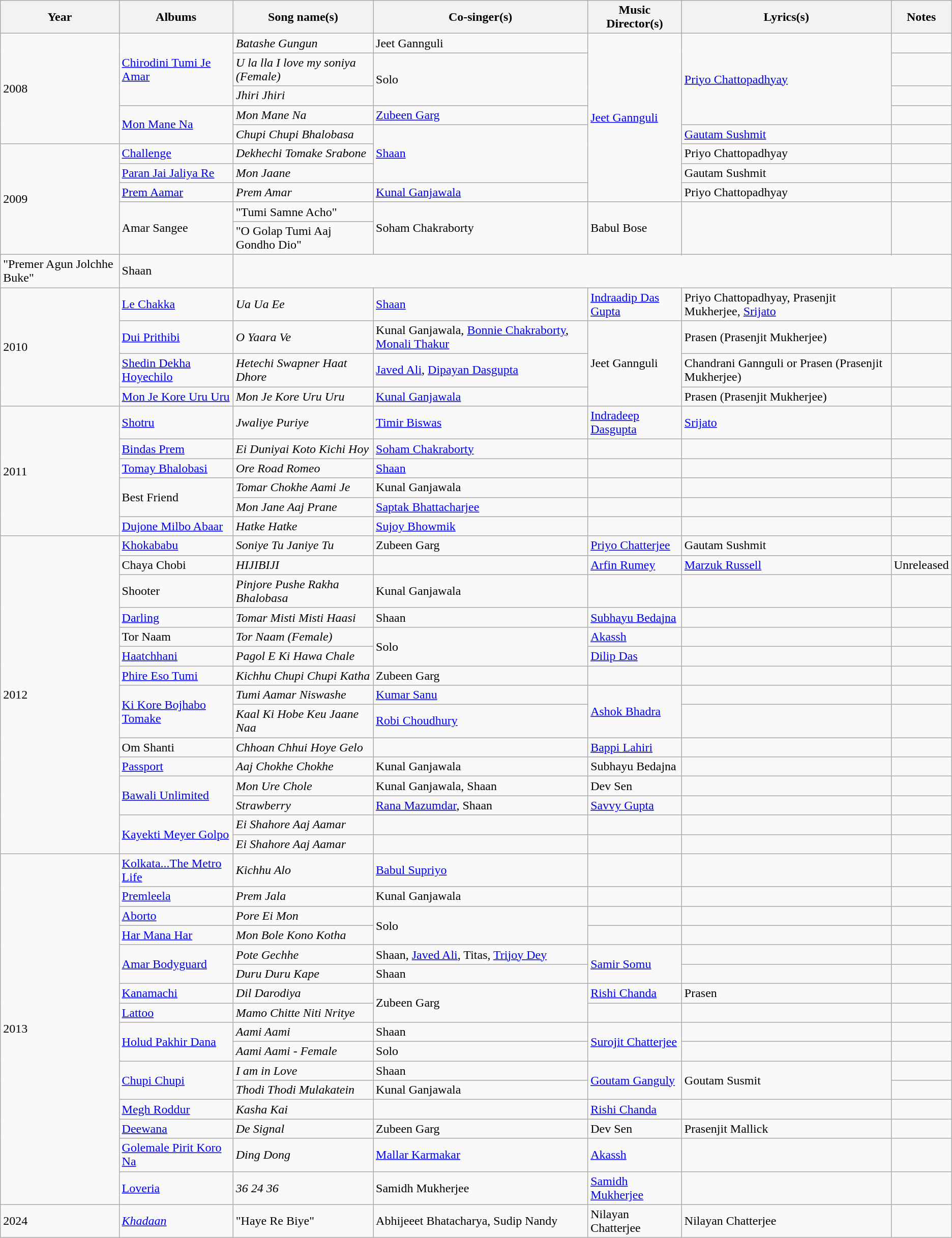<table class="wikitable sortable">
<tr>
<th>Year</th>
<th>Albums</th>
<th>Song name(s)</th>
<th>Co-singer(s)</th>
<th>Music Director(s)</th>
<th>Lyrics(s)</th>
<th>Notes</th>
</tr>
<tr>
<td rowspan="5">2008</td>
<td rowspan="3"><a href='#'>Chirodini Tumi Je Amar</a></td>
<td><em>Batashe Gungun</em></td>
<td>Jeet Gannguli</td>
<td rowspan="8"><a href='#'>Jeet Gannguli</a></td>
<td rowspan="4"><a href='#'>Priyo Chattopadhyay</a></td>
<td style="text-align: center;"></td>
</tr>
<tr>
<td><em>U la lla I love my soniya (Female)</em></td>
<td rowspan="2">Solo</td>
<td></td>
</tr>
<tr>
<td><em>Jhiri Jhiri</em></td>
<td></td>
</tr>
<tr>
<td rowspan="2"><a href='#'>Mon Mane Na</a></td>
<td><em>Mon Mane Na</em></td>
<td><a href='#'>Zubeen Garg</a></td>
<td></td>
</tr>
<tr>
<td><em>Chupi Chupi Bhalobasa</em></td>
<td rowspan="3"><a href='#'>Shaan</a></td>
<td><a href='#'>Gautam Sushmit</a></td>
<td></td>
</tr>
<tr>
<td rowspan="6">2009</td>
<td><a href='#'>Challenge</a></td>
<td><em>Dekhechi Tomake Srabone</em></td>
<td>Priyo Chattopadhyay</td>
<td></td>
</tr>
<tr>
<td><a href='#'>Paran Jai Jaliya Re</a></td>
<td><em>Mon Jaane</em></td>
<td>Gautam Sushmit</td>
<td></td>
</tr>
<tr>
<td><a href='#'>Prem Aamar</a></td>
<td><em>Prem Amar</em></td>
<td><a href='#'>Kunal Ganjawala</a></td>
<td>Priyo Chattopadhyay</td>
<td></td>
</tr>
<tr>
<td rowspan=3>Amar Sangee</td>
<td>"Tumi Samne Acho"</td>
<td rowspan=2>Soham Chakraborty</td>
<td rowspan=3>Babul Bose</td>
<td rowspan=3></td>
<td Rowspan=3></td>
</tr>
<tr>
<td>"O Golap Tumi Aaj Gondho Dio"</td>
</tr>
<tr>
</tr>
<tr>
<td>"Premer Agun Jolchhe Buke"</td>
<td>Shaan</td>
</tr>
<tr>
<td rowspan="4">2010</td>
<td><a href='#'>Le Chakka</a></td>
<td><em>Ua Ua Ee</em></td>
<td><a href='#'>Shaan</a></td>
<td><a href='#'>Indraadip Das Gupta</a></td>
<td>Priyo Chattopadhyay, Prasenjit Mukherjee, <a href='#'>Srijato</a></td>
<td></td>
</tr>
<tr>
<td><a href='#'>Dui Prithibi</a></td>
<td><em>O Yaara Ve</em></td>
<td>Kunal Ganjawala, <a href='#'>Bonnie Chakraborty</a>, <a href='#'>Monali Thakur</a></td>
<td rowspan="3">Jeet Gannguli</td>
<td>Prasen (Prasenjit Mukherjee)</td>
<td></td>
</tr>
<tr>
<td><a href='#'>Shedin Dekha Hoyechilo</a></td>
<td><em>Hetechi Swapner Haat Dhore</em></td>
<td><a href='#'>Javed Ali</a>, <a href='#'>Dipayan Dasgupta</a></td>
<td>Chandrani Gannguli or Prasen (Prasenjit Mukherjee)</td>
<td></td>
</tr>
<tr>
<td><a href='#'>Mon Je Kore Uru Uru</a></td>
<td><em>Mon Je Kore Uru Uru</em></td>
<td><a href='#'>Kunal Ganjawala</a></td>
<td>Prasen (Prasenjit Mukherjee)</td>
<td></td>
</tr>
<tr>
<td rowspan="6">2011</td>
<td><a href='#'>Shotru</a></td>
<td><em>Jwaliye Puriye</em></td>
<td><a href='#'>Timir Biswas</a></td>
<td><a href='#'>Indradeep Dasgupta</a></td>
<td><a href='#'>Srijato</a></td>
<td></td>
</tr>
<tr>
<td><a href='#'>Bindas Prem</a></td>
<td><em>Ei Duniyai Koto Kichi Hoy</em></td>
<td><a href='#'>Soham Chakraborty</a></td>
<td></td>
<td></td>
<td></td>
</tr>
<tr>
<td><a href='#'>Tomay Bhalobasi</a></td>
<td><em>Ore Road Romeo</em></td>
<td><a href='#'>Shaan</a></td>
<td></td>
<td></td>
<td></td>
</tr>
<tr>
<td rowspan="2">Best Friend</td>
<td><em>Tomar Chokhe Aami Je</em></td>
<td>Kunal Ganjawala</td>
<td></td>
<td></td>
<td></td>
</tr>
<tr>
<td><em>Mon Jane Aaj Prane</em></td>
<td><a href='#'>Saptak Bhattacharjee</a></td>
<td></td>
<td></td>
<td></td>
</tr>
<tr>
<td><a href='#'>Dujone Milbo Abaar</a></td>
<td><em>Hatke Hatke</em></td>
<td><a href='#'>Sujoy Bhowmik</a></td>
<td></td>
<td></td>
<td></td>
</tr>
<tr>
<td rowspan="15">2012</td>
<td><a href='#'>Khokababu</a></td>
<td><em>Soniye Tu Janiye Tu</em></td>
<td>Zubeen Garg</td>
<td><a href='#'>Priyo Chatterjee</a></td>
<td>Gautam Sushmit</td>
<td></td>
</tr>
<tr>
<td>Chaya Chobi</td>
<td><em>HIJIBIJI</em></td>
<td></td>
<td><a href='#'>Arfin Rumey</a></td>
<td><a href='#'>Marzuk Russell</a></td>
<td>Unreleased</td>
</tr>
<tr>
<td>Shooter</td>
<td><em>Pinjore Pushe Rakha Bhalobasa</em></td>
<td>Kunal Ganjawala</td>
<td></td>
<td></td>
<td></td>
</tr>
<tr>
<td><a href='#'>Darling</a></td>
<td><em>Tomar Misti Misti Haasi</em></td>
<td>Shaan</td>
<td><a href='#'>Subhayu Bedajna</a></td>
<td></td>
<td></td>
</tr>
<tr>
<td>Tor Naam</td>
<td><em>Tor Naam (Female)</em></td>
<td rowspan="2">Solo</td>
<td><a href='#'>Akassh</a></td>
<td></td>
<td></td>
</tr>
<tr>
<td><a href='#'>Haatchhani</a></td>
<td><em>Pagol E Ki Hawa Chale</em></td>
<td><a href='#'>Dilip Das</a></td>
<td></td>
<td></td>
</tr>
<tr>
<td><a href='#'>Phire Eso Tumi</a></td>
<td><em>Kichhu Chupi Chupi Katha</em></td>
<td>Zubeen Garg</td>
<td></td>
<td></td>
<td></td>
</tr>
<tr>
<td rowspan="2"><a href='#'>Ki Kore Bojhabo Tomake</a></td>
<td><em>Tumi Aamar Niswashe</em></td>
<td><a href='#'>Kumar Sanu</a></td>
<td rowspan="2"><a href='#'>Ashok Bhadra</a></td>
<td></td>
<td></td>
</tr>
<tr>
<td><em>Kaal Ki Hobe Keu Jaane Naa</em></td>
<td><a href='#'>Robi Choudhury</a></td>
<td></td>
<td></td>
</tr>
<tr>
<td>Om Shanti</td>
<td><em>Chhoan Chhui Hoye Gelo</em></td>
<td></td>
<td><a href='#'>Bappi Lahiri</a></td>
<td></td>
<td></td>
</tr>
<tr>
<td><a href='#'>Passport</a></td>
<td><em>Aaj Chokhe Chokhe</em></td>
<td>Kunal Ganjawala</td>
<td>Subhayu Bedajna</td>
<td></td>
<td></td>
</tr>
<tr>
<td rowspan="2"><a href='#'>Bawali Unlimited</a></td>
<td><em>Mon Ure Chole</em></td>
<td>Kunal Ganjawala, Shaan</td>
<td>Dev Sen</td>
<td></td>
<td></td>
</tr>
<tr>
<td><em>Strawberry</em></td>
<td><a href='#'>Rana Mazumdar</a>, Shaan</td>
<td><a href='#'>Savvy Gupta</a></td>
<td></td>
<td></td>
</tr>
<tr>
<td rowspan="2"><a href='#'>Kayekti Meyer Golpo</a></td>
<td><em>Ei Shahore Aaj Aamar</em></td>
<td></td>
<td></td>
<td></td>
<td></td>
</tr>
<tr>
<td><em>Ei Shahore Aaj Aamar</em></td>
<td></td>
<td></td>
<td></td>
<td></td>
</tr>
<tr>
<td rowspan="16">2013</td>
<td><a href='#'>Kolkata...The Metro Life</a></td>
<td><em>Kichhu Alo</em></td>
<td><a href='#'>Babul Supriyo</a></td>
<td></td>
<td></td>
<td></td>
</tr>
<tr>
<td><a href='#'>Premleela</a></td>
<td><em>Prem Jala</em></td>
<td>Kunal Ganjawala</td>
<td></td>
<td></td>
<td></td>
</tr>
<tr>
<td><a href='#'>Aborto</a></td>
<td><em>Pore Ei Mon</em></td>
<td rowspan="2">Solo</td>
<td></td>
<td></td>
<td></td>
</tr>
<tr>
<td><a href='#'>Har Mana Har</a></td>
<td><em>Mon Bole Kono Kotha</em></td>
<td></td>
<td></td>
<td></td>
</tr>
<tr>
<td rowspan="2"><a href='#'>Amar Bodyguard</a></td>
<td><em>Pote Gechhe</em></td>
<td>Shaan, <a href='#'>Javed Ali</a>, Titas, <a href='#'>Trijoy Dey</a></td>
<td rowspan="2"><a href='#'>Samir Somu</a></td>
<td></td>
<td></td>
</tr>
<tr>
<td><em>Duru Duru Kape</em></td>
<td>Shaan</td>
<td></td>
<td></td>
</tr>
<tr>
<td><a href='#'>Kanamachi</a></td>
<td><em>Dil Darodiya</em></td>
<td rowspan="2">Zubeen Garg</td>
<td><a href='#'>Rishi Chanda</a></td>
<td>Prasen</td>
<td></td>
</tr>
<tr>
<td><a href='#'>Lattoo</a></td>
<td><em>Mamo Chitte Niti Nritye</em></td>
<td></td>
<td></td>
<td></td>
</tr>
<tr>
<td rowspan="2"><a href='#'>Holud Pakhir Dana</a></td>
<td><em>Aami Aami</em></td>
<td>Shaan</td>
<td rowspan="2"><a href='#'>Surojit Chatterjee</a></td>
<td></td>
<td></td>
</tr>
<tr>
<td><em>Aami Aami - Female</em></td>
<td>Solo</td>
<td></td>
<td></td>
</tr>
<tr>
<td rowspan="2"><a href='#'>Chupi Chupi</a></td>
<td><em>I am in Love</em></td>
<td>Shaan</td>
<td rowspan="2"><a href='#'>Goutam Ganguly</a></td>
<td rowspan="2">Goutam Susmit</td>
<td></td>
</tr>
<tr>
<td><em>Thodi Thodi Mulakatein</em></td>
<td>Kunal Ganjawala</td>
<td></td>
</tr>
<tr>
<td><a href='#'>Megh Roddur</a></td>
<td><em>Kasha Kai</em></td>
<td></td>
<td><a href='#'>Rishi Chanda</a></td>
<td></td>
<td></td>
</tr>
<tr>
<td><a href='#'>Deewana</a></td>
<td><em>De Signal</em></td>
<td>Zubeen Garg</td>
<td>Dev Sen</td>
<td>Prasenjit Mallick</td>
<td></td>
</tr>
<tr>
<td><a href='#'>Golemale Pirit Koro Na</a></td>
<td><em>Ding Dong</em></td>
<td><a href='#'>Mallar Karmakar</a></td>
<td><a href='#'>Akassh</a></td>
<td></td>
<td></td>
</tr>
<tr>
<td><a href='#'>Loveria</a></td>
<td><em>36 24 36</em></td>
<td>Samidh Mukherjee</td>
<td><a href='#'>Samidh Mukherjee</a></td>
<td></td>
<td></td>
</tr>
<tr>
<td>2024</td>
<td><em><a href='#'>Khadaan</a></em></td>
<td>"Haye Re Biye"</td>
<td>Abhijeeet Bhatacharya, Sudip Nandy</td>
<td>Nilayan Chatterjee</td>
<td>Nilayan Chatterjee</td>
<td></td>
</tr>
</table>
